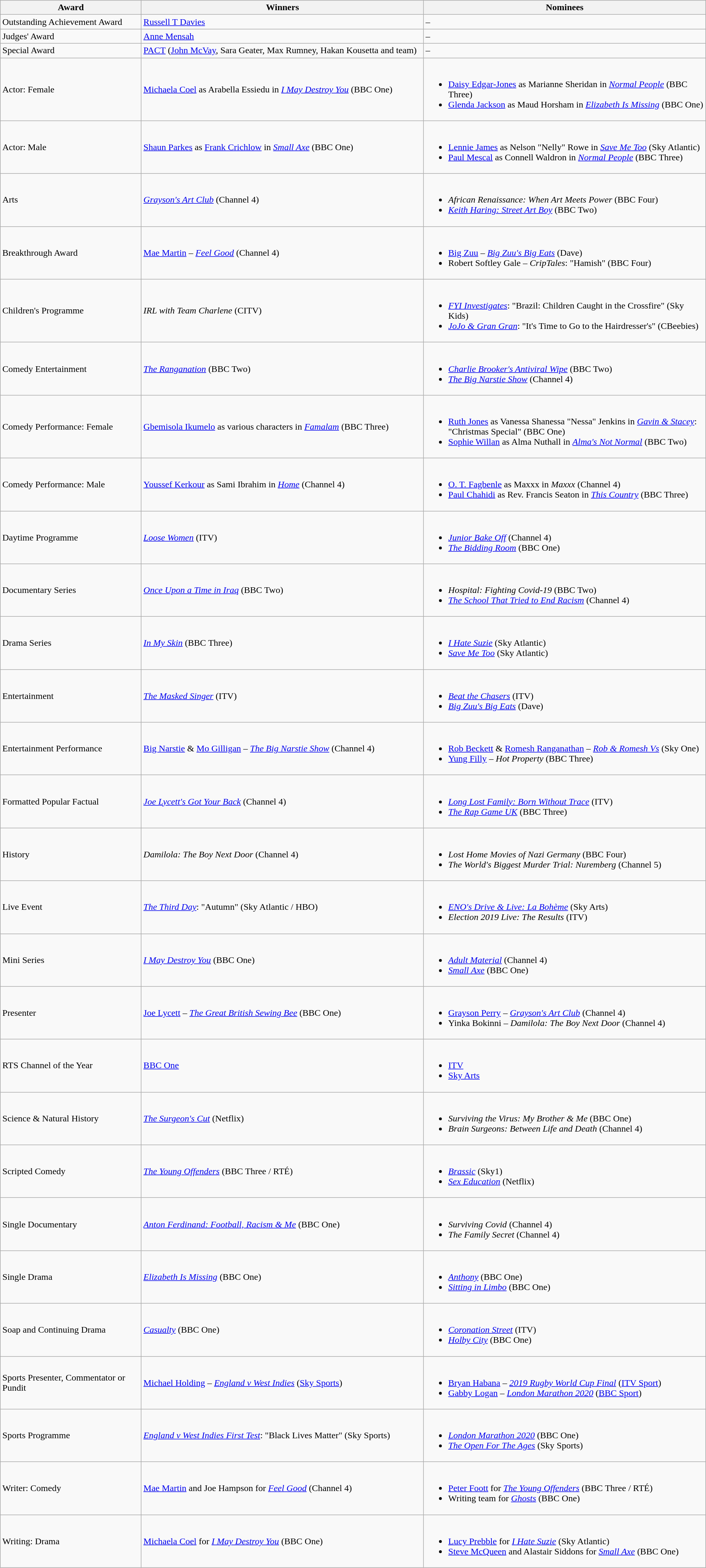<table class="wikitable">
<tr>
<th width="20%">Award</th>
<th width="40%">Winners</th>
<th width="40%">Nominees</th>
</tr>
<tr>
<td>Outstanding Achievement Award</td>
<td><a href='#'>Russell T Davies</a></td>
<td>–</td>
</tr>
<tr>
<td>Judges' Award</td>
<td><a href='#'>Anne Mensah</a></td>
<td>–</td>
</tr>
<tr>
<td>Special Award</td>
<td><a href='#'>PACT</a> (<a href='#'>John McVay</a>, Sara Geater, Max Rumney, Hakan Kousetta and team)</td>
<td>–</td>
</tr>
<tr>
<td>Actor: Female</td>
<td><a href='#'>Michaela Coel</a> as Arabella Essiedu in <em><a href='#'>I May Destroy You</a></em> (BBC One)</td>
<td><br><ul><li><a href='#'>Daisy Edgar-Jones</a> as Marianne Sheridan in <em><a href='#'>Normal People</a></em> (BBC Three)</li><li><a href='#'>Glenda Jackson</a> as Maud Horsham in <em><a href='#'>Elizabeth Is Missing</a></em> (BBC One)</li></ul></td>
</tr>
<tr>
<td>Actor: Male</td>
<td><a href='#'>Shaun Parkes</a> as <a href='#'>Frank Crichlow</a> in <em><a href='#'>Small Axe</a></em> (BBC One)</td>
<td><br><ul><li><a href='#'>Lennie James</a> as Nelson "Nelly" Rowe in <em><a href='#'>Save Me Too</a></em> (Sky Atlantic)</li><li><a href='#'>Paul Mescal</a> as Connell Waldron in <em><a href='#'>Normal People</a></em> (BBC Three)</li></ul></td>
</tr>
<tr>
<td>Arts</td>
<td><em><a href='#'>Grayson's Art Club</a></em> (Channel 4)</td>
<td><br><ul><li><em>African Renaissance: When Art Meets Power</em> (BBC Four)</li><li><em><a href='#'>Keith Haring: Street Art Boy</a></em> (BBC Two)</li></ul></td>
</tr>
<tr>
<td>Breakthrough Award</td>
<td><a href='#'>Mae Martin</a> – <em><a href='#'>Feel Good</a></em> (Channel 4)</td>
<td><br><ul><li><a href='#'>Big Zuu</a> – <em><a href='#'>Big Zuu's Big Eats</a></em> (Dave)</li><li>Robert Softley Gale – <em>CripTales</em>: "Hamish" (BBC Four)</li></ul></td>
</tr>
<tr>
<td>Children's Programme</td>
<td><em>IRL with Team Charlene</em> (CITV)</td>
<td><br><ul><li><em><a href='#'>FYI Investigates</a></em>: "Brazil: Children Caught in the Crossfire" (Sky Kids)</li><li><em><a href='#'>JoJo & Gran Gran</a></em>: "It's Time to Go to the Hairdresser's" (CBeebies)</li></ul></td>
</tr>
<tr>
<td>Comedy Entertainment</td>
<td><em><a href='#'>The Ranganation</a></em> (BBC Two)</td>
<td><br><ul><li><em><a href='#'>Charlie Brooker's Antiviral Wipe</a></em> (BBC Two)</li><li><em><a href='#'>The Big Narstie Show</a></em> (Channel 4)</li></ul></td>
</tr>
<tr>
<td>Comedy Performance: Female</td>
<td><a href='#'>Gbemisola Ikumelo</a> as various characters in <em><a href='#'>Famalam</a></em> (BBC Three)</td>
<td><br><ul><li><a href='#'>Ruth Jones</a> as Vanessa Shanessa "Nessa" Jenkins in <em><a href='#'>Gavin & Stacey</a></em>: "Christmas Special" (BBC One)</li><li><a href='#'>Sophie Willan</a> as Alma Nuthall in <em><a href='#'>Alma's Not Normal</a></em> (BBC Two)</li></ul></td>
</tr>
<tr>
<td>Comedy Performance: Male</td>
<td><a href='#'>Youssef Kerkour</a> as Sami Ibrahim in <em><a href='#'>Home</a></em> (Channel 4)</td>
<td><br><ul><li><a href='#'>O. T. Fagbenle</a> as Maxxx in <em>Maxxx</em> (Channel 4)</li><li><a href='#'>Paul Chahidi</a> as Rev. Francis Seaton in <em><a href='#'>This Country</a></em> (BBC Three)</li></ul></td>
</tr>
<tr>
<td>Daytime Programme</td>
<td><em><a href='#'>Loose Women</a></em> (ITV)</td>
<td><br><ul><li><em><a href='#'>Junior Bake Off</a></em> (Channel 4)</li><li><em><a href='#'>The Bidding Room</a></em> (BBC One)</li></ul></td>
</tr>
<tr>
<td>Documentary Series</td>
<td><em><a href='#'>Once Upon a Time in Iraq</a></em> (BBC Two)</td>
<td><br><ul><li><em>Hospital: Fighting Covid-19</em> (BBC Two)</li><li><em><a href='#'>The School That Tried to End Racism</a></em> (Channel 4)</li></ul></td>
</tr>
<tr>
<td>Drama Series</td>
<td><em><a href='#'>In My Skin</a></em> (BBC Three)</td>
<td><br><ul><li><em><a href='#'>I Hate Suzie</a></em> (Sky Atlantic)</li><li><em><a href='#'>Save Me Too</a></em> (Sky Atlantic)</li></ul></td>
</tr>
<tr>
<td>Entertainment</td>
<td><em><a href='#'>The Masked Singer</a></em> (ITV)</td>
<td><br><ul><li><em><a href='#'>Beat the Chasers</a></em> (ITV)</li><li><em><a href='#'>Big Zuu's Big Eats</a></em> (Dave)</li></ul></td>
</tr>
<tr>
<td>Entertainment Performance</td>
<td><a href='#'>Big Narstie</a> & <a href='#'>Mo Gilligan</a> – <em><a href='#'>The Big Narstie Show</a></em> (Channel 4)</td>
<td><br><ul><li><a href='#'>Rob Beckett</a> & <a href='#'>Romesh Ranganathan</a> – <em><a href='#'>Rob & Romesh Vs</a></em> (Sky One)</li><li><a href='#'>Yung Filly</a> – <em>Hot Property</em> (BBC Three)</li></ul></td>
</tr>
<tr>
<td>Formatted Popular Factual</td>
<td><em><a href='#'>Joe Lycett's Got Your Back</a></em> (Channel 4)</td>
<td><br><ul><li><em><a href='#'>Long Lost Family: Born Without Trace</a></em> (ITV)</li><li><em><a href='#'>The Rap Game UK</a></em> (BBC Three)</li></ul></td>
</tr>
<tr>
<td>History</td>
<td><em>Damilola: The Boy Next Door</em> (Channel 4)</td>
<td><br><ul><li><em>Lost Home Movies of Nazi Germany</em> (BBC Four)</li><li><em>The World's Biggest Murder Trial: Nuremberg</em> (Channel 5)</li></ul></td>
</tr>
<tr>
<td>Live Event</td>
<td><em><a href='#'>The Third Day</a></em>: "Autumn" (Sky Atlantic / HBO)</td>
<td><br><ul><li><em><a href='#'>ENO's Drive & Live: La Bohème</a></em> (Sky Arts)</li><li><em>Election 2019 Live: The Results</em> (ITV)</li></ul></td>
</tr>
<tr>
<td>Mini Series</td>
<td><em><a href='#'>I May Destroy You</a></em> (BBC One)</td>
<td><br><ul><li><em><a href='#'>Adult Material</a></em> (Channel 4)</li><li><em><a href='#'>Small Axe</a></em> (BBC One)</li></ul></td>
</tr>
<tr>
<td>Presenter</td>
<td><a href='#'>Joe Lycett</a> – <em><a href='#'>The Great British Sewing Bee</a></em> (BBC One)</td>
<td><br><ul><li><a href='#'>Grayson Perry</a> – <em><a href='#'>Grayson's Art Club</a></em> (Channel 4)</li><li>Yinka Bokinni – <em>Damilola: The Boy Next Door</em> (Channel 4)</li></ul></td>
</tr>
<tr>
<td>RTS Channel of the Year</td>
<td><a href='#'>BBC One</a></td>
<td><br><ul><li><a href='#'>ITV</a></li><li><a href='#'>Sky Arts</a></li></ul></td>
</tr>
<tr>
<td>Science & Natural History</td>
<td><em><a href='#'>The Surgeon's Cut</a></em> (Netflix)</td>
<td><br><ul><li><em>Surviving the Virus: My Brother & Me</em> (BBC One)</li><li><em>Brain Surgeons: Between Life and Death</em> (Channel 4)</li></ul></td>
</tr>
<tr>
<td>Scripted Comedy</td>
<td><em><a href='#'>The Young Offenders</a></em> (BBC Three / RTÉ)</td>
<td><br><ul><li><em><a href='#'>Brassic</a></em> (Sky1)</li><li><em><a href='#'>Sex Education</a></em> (Netflix)</li></ul></td>
</tr>
<tr>
<td>Single Documentary</td>
<td><em><a href='#'>Anton Ferdinand: Football, Racism & Me</a></em> (BBC One)</td>
<td><br><ul><li><em>Surviving Covid</em> (Channel 4)</li><li><em>The Family Secret</em> (Channel 4)</li></ul></td>
</tr>
<tr>
<td>Single Drama</td>
<td><em><a href='#'>Elizabeth Is Missing</a></em> (BBC One)</td>
<td><br><ul><li><em><a href='#'>Anthony</a></em> (BBC One)</li><li><em><a href='#'>Sitting in Limbo</a></em> (BBC One)</li></ul></td>
</tr>
<tr>
<td>Soap and Continuing Drama</td>
<td><em><a href='#'>Casualty</a></em> (BBC One)</td>
<td><br><ul><li><em><a href='#'>Coronation Street</a></em> (ITV)</li><li><em><a href='#'>Holby City</a></em> (BBC One)</li></ul></td>
</tr>
<tr>
<td>Sports Presenter, Commentator or Pundit</td>
<td><a href='#'>Michael Holding</a> – <em><a href='#'>England v West Indies</a></em> (<a href='#'>Sky Sports</a>)</td>
<td><br><ul><li><a href='#'>Bryan Habana</a> – <em><a href='#'>2019 Rugby World Cup Final</a></em> (<a href='#'>ITV Sport</a>)</li><li><a href='#'>Gabby Logan</a> – <em><a href='#'>London Marathon 2020</a></em> (<a href='#'>BBC Sport</a>)</li></ul></td>
</tr>
<tr>
<td>Sports Programme</td>
<td><em><a href='#'>England v West Indies First Test</a></em>: "Black Lives Matter" (Sky Sports)</td>
<td><br><ul><li><em><a href='#'>London Marathon 2020</a></em> (BBC One)</li><li><em><a href='#'>The Open For The Ages</a></em> (Sky Sports)</li></ul></td>
</tr>
<tr>
<td>Writer: Comedy</td>
<td><a href='#'>Mae Martin</a> and Joe Hampson for <em><a href='#'>Feel Good</a></em> (Channel 4)</td>
<td><br><ul><li><a href='#'>Peter Foott</a> for <em><a href='#'>The Young Offenders</a></em> (BBC Three / RTÉ)</li><li>Writing team for <em><a href='#'>Ghosts</a></em> (BBC One)</li></ul></td>
</tr>
<tr>
<td>Writing: Drama</td>
<td><a href='#'>Michaela Coel</a> for <em><a href='#'>I May Destroy You</a></em> (BBC One)</td>
<td><br><ul><li><a href='#'>Lucy Prebble</a> for <em><a href='#'>I Hate Suzie</a></em> (Sky Atlantic)</li><li><a href='#'>Steve McQueen</a> and Alastair Siddons for <em><a href='#'>Small Axe</a></em> (BBC One)</li></ul></td>
</tr>
</table>
